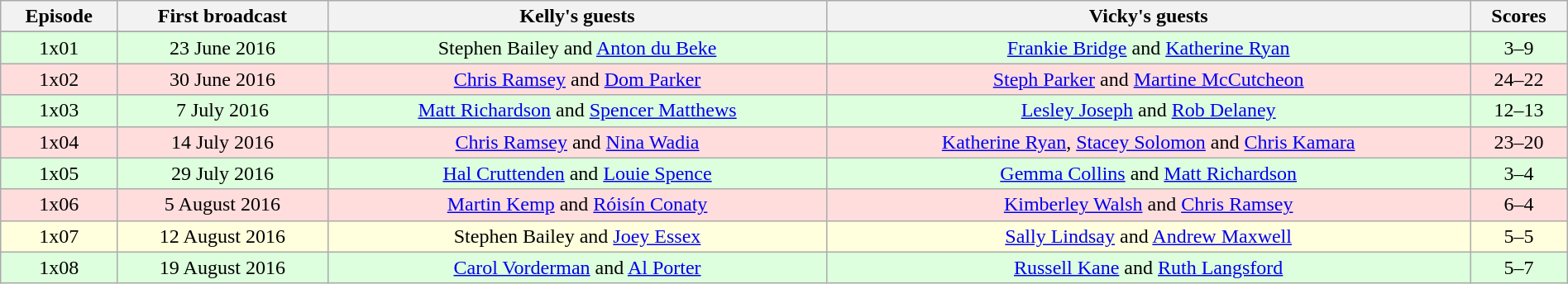<table class="wikitable" style="width:100%; text-align:center;">
<tr>
<th>Episode</th>
<th>First broadcast</th>
<th>Kelly's guests</th>
<th>Vicky's guests</th>
<th>Scores</th>
</tr>
<tr>
</tr>
<tr bgcolor="ddffdd">
<td>1x01</td>
<td>23 June 2016</td>
<td>Stephen Bailey and <a href='#'>Anton du Beke</a></td>
<td><a href='#'>Frankie Bridge</a> and <a href='#'>Katherine Ryan</a></td>
<td>3–9</td>
</tr>
<tr bgcolor="ffdddd">
<td>1x02</td>
<td>30 June 2016</td>
<td><a href='#'>Chris Ramsey</a> and <a href='#'>Dom Parker</a></td>
<td><a href='#'>Steph Parker</a> and <a href='#'>Martine McCutcheon</a></td>
<td>24–22</td>
</tr>
<tr bgcolor="ddffdd">
<td>1x03</td>
<td>7 July 2016</td>
<td><a href='#'>Matt Richardson</a> and <a href='#'>Spencer Matthews</a></td>
<td><a href='#'>Lesley Joseph</a> and <a href='#'>Rob Delaney</a></td>
<td>12–13</td>
</tr>
<tr bgcolor="ffdddd">
<td>1x04</td>
<td>14 July 2016</td>
<td><a href='#'>Chris Ramsey</a> and <a href='#'>Nina Wadia</a></td>
<td><a href='#'>Katherine Ryan</a>, <a href='#'>Stacey Solomon</a> and <a href='#'>Chris Kamara</a></td>
<td>23–20</td>
</tr>
<tr bgcolor="ddffdd">
<td>1x05</td>
<td>29 July 2016</td>
<td><a href='#'>Hal Cruttenden</a> and <a href='#'>Louie Spence</a></td>
<td><a href='#'>Gemma Collins</a> and <a href='#'>Matt Richardson</a></td>
<td>3–4</td>
</tr>
<tr bgcolor="ffdddd">
<td>1x06</td>
<td>5 August 2016</td>
<td><a href='#'>Martin Kemp</a> and <a href='#'>Róisín Conaty</a></td>
<td><a href='#'>Kimberley Walsh</a> and <a href='#'>Chris Ramsey</a></td>
<td>6–4</td>
</tr>
<tr bgcolor="ffffdd">
<td>1x07</td>
<td>12 August 2016</td>
<td>Stephen Bailey and <a href='#'>Joey Essex</a></td>
<td><a href='#'>Sally Lindsay</a> and <a href='#'>Andrew Maxwell</a></td>
<td>5–5</td>
</tr>
<tr bgcolor="ddffdd">
<td>1x08</td>
<td>19 August 2016</td>
<td><a href='#'>Carol Vorderman</a> and <a href='#'>Al Porter</a></td>
<td><a href='#'>Russell Kane</a> and <a href='#'>Ruth Langsford</a></td>
<td>5–7</td>
</tr>
</table>
